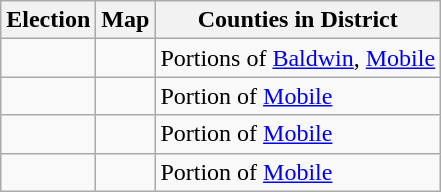<table class="wikitable">
<tr>
<th>Election</th>
<th>Map</th>
<th>Counties in District</th>
</tr>
<tr>
<td></td>
<td></td>
<td>Portions of <a href='#'>Baldwin</a>, <a href='#'>Mobile</a></td>
</tr>
<tr>
<td></td>
<td></td>
<td>Portion of <a href='#'>Mobile</a></td>
</tr>
<tr>
<td></td>
<td></td>
<td>Portion of <a href='#'>Mobile</a></td>
</tr>
<tr>
<td></td>
<td></td>
<td>Portion of <a href='#'>Mobile</a></td>
</tr>
</table>
